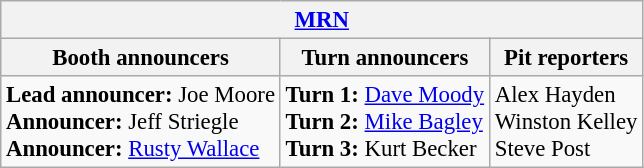<table class="wikitable" style="font-size: 95%">
<tr>
<th colspan="3"><a href='#'>MRN</a></th>
</tr>
<tr>
<th>Booth announcers</th>
<th>Turn announcers</th>
<th>Pit reporters</th>
</tr>
<tr>
<td><strong>Lead announcer:</strong> Joe Moore<br><strong>Announcer:</strong> Jeff Striegle<br><strong>Announcer:</strong> <a href='#'>Rusty Wallace</a></td>
<td><strong>Turn 1:</strong> <a href='#'>Dave Moody</a><br><strong>Turn 2:</strong> <a href='#'>Mike Bagley</a><br><strong>Turn 3:</strong> Kurt Becker</td>
<td>Alex Hayden<br>Winston Kelley<br>Steve Post</td>
</tr>
</table>
